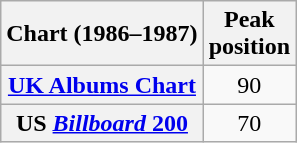<table class="wikitable plainrowheaders">
<tr>
<th scope="col">Chart (1986–1987)</th>
<th scope="col">Peak<br>position</th>
</tr>
<tr>
<th scope="row"><a href='#'>UK Albums Chart</a></th>
<td align="center">90</td>
</tr>
<tr>
<th scope="row">US <a href='#'><em>Billboard</em> 200</a></th>
<td align="center">70</td>
</tr>
</table>
